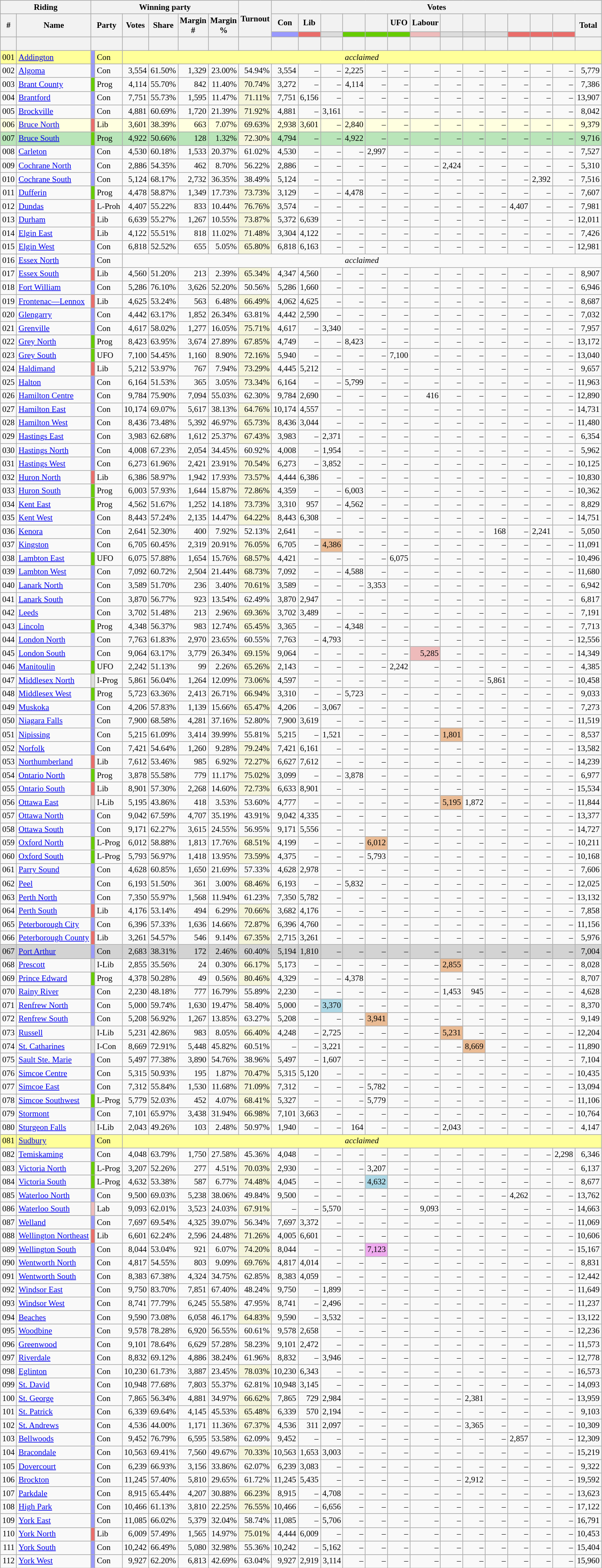<table class="wikitable sortable mw-collapsible" style="text-align:right; font-size:80%">
<tr>
<th colspan="2" scope="col">Riding</th>
<th scope="col" colspan="6">Winning party</th>
<th rowspan="3" scope="col">Turnout<br></th>
<th scope="col" colspan="14">Votes</th>
</tr>
<tr>
<th rowspan="2" scope="col">#</th>
<th rowspan="2" scope="col">Name</th>
<th colspan="2" rowspan="2" scope="col">Party</th>
<th rowspan="2" scope="col">Votes</th>
<th rowspan="2" scope="col">Share</th>
<th rowspan="2" scope="col">Margin<br>#</th>
<th rowspan="2" scope="col">Margin<br>%</th>
<th scope="col">Con</th>
<th scope="col">Lib</th>
<th scope="col"></th>
<th scope="col"></th>
<th scope="col"></th>
<th scope="col">UFO</th>
<th scope="col">Labour</th>
<th scope="col"></th>
<th scope="col"></th>
<th scope="col"></th>
<th scope="col"></th>
<th scope="col"></th>
<th scope="col"></th>
<th rowspan="2" scope="col">Total</th>
</tr>
<tr>
<th scope="col" style="background-color:#9999FF;"></th>
<th scope="col" style="background-color:#EA6D6A;"></th>
<th scope="col" style="background-color:#DCDCDC;"></th>
<th scope="col" style="background-color:#66CC00;"></th>
<th scope="col" style="background-color:#66CC00;"></th>
<th scope="col" style="background-color:#66CC00;"></th>
<th scope="col" style="background-color:#EEBBBB;"></th>
<th scope="col" style="background-color:#DCDCDC;"></th>
<th scope="col" style="background-color:#DCDCDC;"></th>
<th scope="col" style="background-color:#DCDCDC;"></th>
<th scope="col" style="background-color:#EA6D6A;"></th>
<th scope="col" style="background-color:#EA6D6A;"></th>
<th scope="col" style="background-color:#EA6D6A;"></th>
</tr>
<tr>
<th> </th>
<th></th>
<th colspan="2"></th>
<th></th>
<th></th>
<th></th>
<th></th>
<th></th>
<th></th>
<th></th>
<th></th>
<th></th>
<th></th>
<th></th>
<th></th>
<th></th>
<th></th>
<th></th>
<th></th>
<th></th>
<th></th>
<th></th>
</tr>
<tr style="background-color:#FFFF99;">
<td>001</td>
<td style="text-align:left;"><a href='#'>Addington</a></td>
<td style="background-color:#9999FF;"></td>
<td style="text-align:left;">Con</td>
<td colspan="19" style="text-align:center;"><em>acclaimed</em></td>
</tr>
<tr>
<td>002</td>
<td style="text-align:left;"><a href='#'>Algoma</a></td>
<td style="background-color:#9999FF;"></td>
<td style="text-align:left;">Con</td>
<td>3,554</td>
<td>61.50%</td>
<td>1,329</td>
<td>23.00%</td>
<td>54.94%</td>
<td>3,554</td>
<td>–</td>
<td>–</td>
<td>2,225</td>
<td>–</td>
<td>–</td>
<td>–</td>
<td>–</td>
<td>–</td>
<td>–</td>
<td>–</td>
<td>–</td>
<td>–</td>
<td>5,779</td>
</tr>
<tr>
<td>003</td>
<td style="text-align:left;"><a href='#'>Brant County</a></td>
<td style="background-color:#66CC00;"></td>
<td style="text-align:left;">Prog</td>
<td>4,114</td>
<td>55.70%</td>
<td>842</td>
<td>11.40%</td>
<td style="background-color:#F5F5DC;">70.74%</td>
<td>3,272</td>
<td>–</td>
<td>–</td>
<td>4,114</td>
<td>–</td>
<td>–</td>
<td>–</td>
<td>–</td>
<td>–</td>
<td>–</td>
<td>–</td>
<td>–</td>
<td>–</td>
<td>7,386</td>
</tr>
<tr>
<td>004</td>
<td style="text-align:left;"><a href='#'>Brantford</a></td>
<td style="background-color:#9999FF;"></td>
<td style="text-align:left;">Con</td>
<td>7,751</td>
<td>55.73%</td>
<td>1,595</td>
<td>11.47%</td>
<td style="background-color:#F5F5DC;">71.11%</td>
<td>7,751</td>
<td>6,156</td>
<td>–</td>
<td>–</td>
<td>–</td>
<td>–</td>
<td>–</td>
<td>–</td>
<td>–</td>
<td>–</td>
<td>–</td>
<td>–</td>
<td>–</td>
<td>13,907</td>
</tr>
<tr>
<td>005</td>
<td style="text-align:left;"><a href='#'>Brockville</a></td>
<td style="background-color:#9999FF;"></td>
<td style="text-align:left;">Con</td>
<td>4,881</td>
<td>60.69%</td>
<td>1,720</td>
<td>21.39%</td>
<td style="background-color:#F5F5DC;">71.92%</td>
<td>4,881</td>
<td>–</td>
<td>3,161</td>
<td>–</td>
<td>–</td>
<td>–</td>
<td>–</td>
<td>–</td>
<td>–</td>
<td>–</td>
<td>–</td>
<td>–</td>
<td>–</td>
<td>8,042</td>
</tr>
<tr style="background-color:lightyellow;">
<td>006</td>
<td style="text-align:left;"><a href='#'>Bruce North</a></td>
<td style="background-color:#EA6D6A;"></td>
<td style="text-align:left;">Lib</td>
<td>3,601</td>
<td>38.39%</td>
<td>663</td>
<td>7.07%</td>
<td style="background-color:#F5F5DC;">69.63%</td>
<td>2,938</td>
<td>3,601</td>
<td>–</td>
<td>2,840</td>
<td>–</td>
<td>–</td>
<td>–</td>
<td>–</td>
<td>–</td>
<td>–</td>
<td>–</td>
<td>–</td>
<td>–</td>
<td>9,379</td>
</tr>
<tr style="background-color:#B9E5B9;">
<td>007</td>
<td style="text-align:left;"><a href='#'>Bruce South</a></td>
<td style="background-color:#66CC00;"></td>
<td style="text-align:left;">Prog</td>
<td>4,922</td>
<td>50.66%</td>
<td>128</td>
<td>1.32%</td>
<td style="background-color:#F5F5DC;">72.30%</td>
<td>4,794</td>
<td>–</td>
<td>–</td>
<td>4,922</td>
<td>–</td>
<td>–</td>
<td>–</td>
<td>–</td>
<td>–</td>
<td>–</td>
<td>–</td>
<td>–</td>
<td>–</td>
<td>9,716</td>
</tr>
<tr>
<td>008</td>
<td style="text-align:left;"><a href='#'>Carleton</a></td>
<td style="background-color:#9999FF;"></td>
<td style="text-align:left;">Con</td>
<td>4,530</td>
<td>60.18%</td>
<td>1,533</td>
<td>20.37%</td>
<td>61.02%</td>
<td>4,530</td>
<td>–</td>
<td>–</td>
<td>–</td>
<td>2,997</td>
<td>–</td>
<td>–</td>
<td>–</td>
<td>–</td>
<td>–</td>
<td>–</td>
<td>–</td>
<td>–</td>
<td>7,527</td>
</tr>
<tr>
<td>009</td>
<td style="text-align:left;"><a href='#'>Cochrane North</a></td>
<td style="background-color:#9999FF;"></td>
<td style="text-align:left;">Con</td>
<td>2,886</td>
<td>54.35%</td>
<td>462</td>
<td>8.70%</td>
<td>56.22%</td>
<td>2,886</td>
<td>–</td>
<td>–</td>
<td>–</td>
<td>–</td>
<td>–</td>
<td>–</td>
<td>2,424</td>
<td>–</td>
<td>–</td>
<td>–</td>
<td>–</td>
<td>–</td>
<td>5,310</td>
</tr>
<tr>
<td>010</td>
<td style="text-align:left;"><a href='#'>Cochrane South</a></td>
<td style="background-color:#9999FF;"></td>
<td style="text-align:left;">Con</td>
<td>5,124</td>
<td>68.17%</td>
<td>2,732</td>
<td>36.35%</td>
<td>38.49%</td>
<td>5,124</td>
<td>–</td>
<td>–</td>
<td>–</td>
<td>–</td>
<td>–</td>
<td>–</td>
<td>–</td>
<td>–</td>
<td>–</td>
<td>–</td>
<td>2,392</td>
<td>–</td>
<td>7,516</td>
</tr>
<tr>
<td>011</td>
<td style="text-align:left;"><a href='#'>Dufferin</a></td>
<td style="background-color:#66CC00;"></td>
<td style="text-align:left;">Prog</td>
<td>4,478</td>
<td>58.87%</td>
<td>1,349</td>
<td>17.73%</td>
<td style="background-color:#F5F5DC;">73.73%</td>
<td>3,129</td>
<td>–</td>
<td>–</td>
<td>4,478</td>
<td>–</td>
<td>–</td>
<td>–</td>
<td>–</td>
<td>–</td>
<td>–</td>
<td>–</td>
<td>–</td>
<td>–</td>
<td>7,607</td>
</tr>
<tr>
<td>012</td>
<td style="text-align:left;"><a href='#'>Dundas</a></td>
<td style="background-color:#EA6D6A;"></td>
<td style="text-align:left;">L-Proh</td>
<td>4,407</td>
<td>55.22%</td>
<td>833</td>
<td>10.44%</td>
<td style="background-color:#F5F5DC;">76.76%</td>
<td>3,574</td>
<td>–</td>
<td>–</td>
<td>–</td>
<td>–</td>
<td>–</td>
<td>–</td>
<td>–</td>
<td>–</td>
<td>–</td>
<td>4,407</td>
<td>–</td>
<td>–</td>
<td>7,981</td>
</tr>
<tr>
<td>013</td>
<td style="text-align:left;"><a href='#'>Durham</a></td>
<td style="background-color:#EA6D6A;"></td>
<td style="text-align:left;">Lib</td>
<td>6,639</td>
<td>55.27%</td>
<td>1,267</td>
<td>10.55%</td>
<td style="background-color:#F5F5DC;">73.87%</td>
<td>5,372</td>
<td>6,639</td>
<td>–</td>
<td>–</td>
<td>–</td>
<td>–</td>
<td>–</td>
<td>–</td>
<td>–</td>
<td>–</td>
<td>–</td>
<td>–</td>
<td>–</td>
<td>12,011</td>
</tr>
<tr>
<td>014</td>
<td style="text-align:left;"><a href='#'>Elgin East</a></td>
<td style="background-color:#EA6D6A;"></td>
<td style="text-align:left;">Lib</td>
<td>4,122</td>
<td>55.51%</td>
<td>818</td>
<td>11.02%</td>
<td style="background-color:#F5F5DC;">71.48%</td>
<td>3,304</td>
<td>4,122</td>
<td>–</td>
<td>–</td>
<td>–</td>
<td>–</td>
<td>–</td>
<td>–</td>
<td>–</td>
<td>–</td>
<td>–</td>
<td>–</td>
<td>–</td>
<td>7,426</td>
</tr>
<tr>
<td>015</td>
<td style="text-align:left;"><a href='#'>Elgin West</a></td>
<td style="background-color:#9999FF;"></td>
<td style="text-align:left;">Con</td>
<td>6,818</td>
<td>52.52%</td>
<td>655</td>
<td>5.05%</td>
<td style="background-color:#F5F5DC;">65.80%</td>
<td>6,818</td>
<td>6,163</td>
<td>–</td>
<td>–</td>
<td>–</td>
<td>–</td>
<td>–</td>
<td>–</td>
<td>–</td>
<td>–</td>
<td>–</td>
<td>–</td>
<td>–</td>
<td>12,981</td>
</tr>
<tr>
<td>016</td>
<td style="text-align:left;"><a href='#'>Essex North</a></td>
<td style="background-color:#9999FF;"></td>
<td style="text-align:left;">Con</td>
<td colspan="19" style="text-align:center;"><em>acclaimed</em></td>
</tr>
<tr>
<td>017</td>
<td style="text-align:left;"><a href='#'>Essex South</a></td>
<td style="background-color:#EA6D6A;"></td>
<td style="text-align:left;">Lib</td>
<td>4,560</td>
<td>51.20%</td>
<td>213</td>
<td>2.39%</td>
<td style="background-color:#F5F5DC;">65.34%</td>
<td>4,347</td>
<td>4,560</td>
<td>–</td>
<td>–</td>
<td>–</td>
<td>–</td>
<td>–</td>
<td>–</td>
<td>–</td>
<td>–</td>
<td>–</td>
<td>–</td>
<td>–</td>
<td>8,907</td>
</tr>
<tr>
<td>018</td>
<td style="text-align:left;"><a href='#'>Fort William</a></td>
<td style="background-color:#9999FF;"></td>
<td style="text-align:left;">Con</td>
<td>5,286</td>
<td>76.10%</td>
<td>3,626</td>
<td>52.20%</td>
<td>50.56%</td>
<td>5,286</td>
<td>1,660</td>
<td>–</td>
<td>–</td>
<td>–</td>
<td>–</td>
<td>–</td>
<td>–</td>
<td>–</td>
<td>–</td>
<td>–</td>
<td>–</td>
<td>–</td>
<td>6,946</td>
</tr>
<tr>
<td>019</td>
<td style="text-align:left;"><a href='#'>Frontenac—Lennox</a></td>
<td style="background-color:#EA6D6A;"></td>
<td style="text-align:left;">Lib</td>
<td>4,625</td>
<td>53.24%</td>
<td>563</td>
<td>6.48%</td>
<td style="background-color:#F5F5DC;">66.49%</td>
<td>4,062</td>
<td>4,625</td>
<td>–</td>
<td>–</td>
<td>–</td>
<td>–</td>
<td>–</td>
<td>–</td>
<td>–</td>
<td>–</td>
<td>–</td>
<td>–</td>
<td>–</td>
<td>8,687</td>
</tr>
<tr>
<td>020</td>
<td style="text-align:left;"><a href='#'>Glengarry</a></td>
<td style="background-color:#9999FF;"></td>
<td style="text-align:left;">Con</td>
<td>4,442</td>
<td>63.17%</td>
<td>1,852</td>
<td>26.34%</td>
<td>63.81%</td>
<td>4,442</td>
<td>2,590</td>
<td>–</td>
<td>–</td>
<td>–</td>
<td>–</td>
<td>–</td>
<td>–</td>
<td>–</td>
<td>–</td>
<td>–</td>
<td>–</td>
<td>–</td>
<td>7,032</td>
</tr>
<tr>
<td>021</td>
<td style="text-align:left;"><a href='#'>Grenville</a></td>
<td style="background-color:#9999FF;"></td>
<td style="text-align:left;">Con</td>
<td>4,617</td>
<td>58.02%</td>
<td>1,277</td>
<td>16.05%</td>
<td style="background-color:#F5F5DC;">75.71%</td>
<td>4,617</td>
<td>–</td>
<td>3,340</td>
<td>–</td>
<td>–</td>
<td>–</td>
<td>–</td>
<td>–</td>
<td>–</td>
<td>–</td>
<td>–</td>
<td>–</td>
<td>–</td>
<td>7,957</td>
</tr>
<tr>
<td>022</td>
<td style="text-align:left;"><a href='#'>Grey North</a></td>
<td style="background-color:#66CC00;"></td>
<td style="text-align:left;">Prog</td>
<td>8,423</td>
<td>63.95%</td>
<td>3,674</td>
<td>27.89%</td>
<td style="background-color:#F5F5DC;">67.85%</td>
<td>4,749</td>
<td>–</td>
<td>–</td>
<td>8,423</td>
<td>–</td>
<td>–</td>
<td>–</td>
<td>–</td>
<td>–</td>
<td>–</td>
<td>–</td>
<td>–</td>
<td>–</td>
<td>13,172</td>
</tr>
<tr>
<td>023</td>
<td style="text-align:left;"><a href='#'>Grey South</a></td>
<td style="background-color:#66CC00;"></td>
<td style="text-align:left;">UFO</td>
<td>7,100</td>
<td>54.45%</td>
<td>1,160</td>
<td>8.90%</td>
<td style="background-color:#F5F5DC;">72.16%</td>
<td>5,940</td>
<td>–</td>
<td>–</td>
<td>–</td>
<td>–</td>
<td>7,100</td>
<td>–</td>
<td>–</td>
<td>–</td>
<td>–</td>
<td>–</td>
<td>–</td>
<td>–</td>
<td>13,040</td>
</tr>
<tr>
<td>024</td>
<td style="text-align:left;"><a href='#'>Haldimand</a></td>
<td style="background-color:#EA6D6A;"></td>
<td style="text-align:left;">Lib</td>
<td>5,212</td>
<td>53.97%</td>
<td>767</td>
<td>7.94%</td>
<td style="background-color:#F5F5DC;">73.29%</td>
<td>4,445</td>
<td>5,212</td>
<td>–</td>
<td>–</td>
<td>–</td>
<td>–</td>
<td>–</td>
<td>–</td>
<td>–</td>
<td>–</td>
<td>–</td>
<td>–</td>
<td>–</td>
<td>9,657</td>
</tr>
<tr>
<td>025</td>
<td style="text-align:left;"><a href='#'>Halton</a></td>
<td style="background-color:#9999FF;"></td>
<td style="text-align:left;">Con</td>
<td>6,164</td>
<td>51.53%</td>
<td>365</td>
<td>3.05%</td>
<td style="background-color:#F5F5DC;">73.34%</td>
<td>6,164</td>
<td>–</td>
<td>–</td>
<td>5,799</td>
<td>–</td>
<td>–</td>
<td>–</td>
<td>–</td>
<td>–</td>
<td>–</td>
<td>–</td>
<td>–</td>
<td>–</td>
<td>11,963</td>
</tr>
<tr>
<td>026</td>
<td style="text-align:left;"><a href='#'>Hamilton Centre</a></td>
<td style="background-color:#9999FF;"></td>
<td style="text-align:left;">Con</td>
<td>9,784</td>
<td>75.90%</td>
<td>7,094</td>
<td>55.03%</td>
<td>62.30%</td>
<td>9,784</td>
<td>2,690</td>
<td>–</td>
<td>–</td>
<td>–</td>
<td>–</td>
<td>416</td>
<td>–</td>
<td>–</td>
<td>–</td>
<td>–</td>
<td>–</td>
<td>–</td>
<td>12,890</td>
</tr>
<tr>
<td>027</td>
<td style="text-align:left;"><a href='#'>Hamilton East</a></td>
<td style="background-color:#9999FF;"></td>
<td style="text-align:left;">Con</td>
<td>10,174</td>
<td>69.07%</td>
<td>5,617</td>
<td>38.13%</td>
<td style="background-color:#F5F5DC;">64.76%</td>
<td>10,174</td>
<td>4,557</td>
<td>–</td>
<td>–</td>
<td>–</td>
<td>–</td>
<td>–</td>
<td>–</td>
<td>–</td>
<td>–</td>
<td>–</td>
<td>–</td>
<td>–</td>
<td>14,731</td>
</tr>
<tr>
<td>028</td>
<td style="text-align:left;"><a href='#'>Hamilton West</a></td>
<td style="background-color:#9999FF;"></td>
<td style="text-align:left;">Con</td>
<td>8,436</td>
<td>73.48%</td>
<td>5,392</td>
<td>46.97%</td>
<td style="background-color:#F5F5DC;">65.73%</td>
<td>8,436</td>
<td>3,044</td>
<td>–</td>
<td>–</td>
<td>–</td>
<td>–</td>
<td>–</td>
<td>–</td>
<td>–</td>
<td>–</td>
<td>–</td>
<td>–</td>
<td>–</td>
<td>11,480</td>
</tr>
<tr>
<td>029</td>
<td style="text-align:left;"><a href='#'>Hastings East</a></td>
<td style="background-color:#9999FF;"></td>
<td style="text-align:left;">Con</td>
<td>3,983</td>
<td>62.68%</td>
<td>1,612</td>
<td>25.37%</td>
<td style="background-color:#F5F5DC;">67.43%</td>
<td>3,983</td>
<td>–</td>
<td>2,371</td>
<td>–</td>
<td>–</td>
<td>–</td>
<td>–</td>
<td>–</td>
<td>–</td>
<td>–</td>
<td>–</td>
<td>–</td>
<td>–</td>
<td>6,354</td>
</tr>
<tr>
<td>030</td>
<td style="text-align:left;"><a href='#'>Hastings North</a></td>
<td style="background-color:#9999FF;"></td>
<td style="text-align:left;">Con</td>
<td>4,008</td>
<td>67.23%</td>
<td>2,054</td>
<td>34.45%</td>
<td>60.92%</td>
<td>4,008</td>
<td>–</td>
<td>1,954</td>
<td>–</td>
<td>–</td>
<td>–</td>
<td>–</td>
<td>–</td>
<td>–</td>
<td>–</td>
<td>–</td>
<td>–</td>
<td>–</td>
<td>5,962</td>
</tr>
<tr>
<td>031</td>
<td style="text-align:left;"><a href='#'>Hastings West</a></td>
<td style="background-color:#9999FF;"></td>
<td style="text-align:left;">Con</td>
<td>6,273</td>
<td>61.96%</td>
<td>2,421</td>
<td>23.91%</td>
<td style="background-color:#F5F5DC;">70.54%</td>
<td>6,273</td>
<td>–</td>
<td>3,852</td>
<td>–</td>
<td>–</td>
<td>–</td>
<td>–</td>
<td>–</td>
<td>–</td>
<td>–</td>
<td>–</td>
<td>–</td>
<td>–</td>
<td>10,125</td>
</tr>
<tr>
<td>032</td>
<td style="text-align:left;"><a href='#'>Huron North</a></td>
<td style="background-color:#EA6D6A;"></td>
<td style="text-align:left;">Lib</td>
<td>6,386</td>
<td>58.97%</td>
<td>1,942</td>
<td>17.93%</td>
<td style="background-color:#F5F5DC;">73.57%</td>
<td>4,444</td>
<td>6,386</td>
<td>–</td>
<td>–</td>
<td>–</td>
<td>–</td>
<td>–</td>
<td>–</td>
<td>–</td>
<td>–</td>
<td>–</td>
<td>–</td>
<td>–</td>
<td>10,830</td>
</tr>
<tr>
<td>033</td>
<td style="text-align:left;"><a href='#'>Huron South</a></td>
<td style="background-color:#66CC00;"></td>
<td style="text-align:left;">Prog</td>
<td>6,003</td>
<td>57.93%</td>
<td>1,644</td>
<td>15.87%</td>
<td style="background-color:#F5F5DC;">72.86%</td>
<td>4,359</td>
<td>–</td>
<td>–</td>
<td>6,003</td>
<td>–</td>
<td>–</td>
<td>–</td>
<td>–</td>
<td>–</td>
<td>–</td>
<td>–</td>
<td>–</td>
<td>–</td>
<td>10,362</td>
</tr>
<tr>
<td>034</td>
<td style="text-align:left;"><a href='#'>Kent East</a></td>
<td style="background-color:#66CC00;"></td>
<td style="text-align:left;">Prog</td>
<td>4,562</td>
<td>51.67%</td>
<td>1,252</td>
<td>14.18%</td>
<td style="background-color:#F5F5DC;">73.73%</td>
<td>3,310</td>
<td>957</td>
<td>–</td>
<td>4,562</td>
<td>–</td>
<td>–</td>
<td>–</td>
<td>–</td>
<td>–</td>
<td>–</td>
<td>–</td>
<td>–</td>
<td>–</td>
<td>8,829</td>
</tr>
<tr>
<td>035</td>
<td style="text-align:left;"><a href='#'>Kent West</a></td>
<td style="background-color:#9999FF;"></td>
<td style="text-align:left;">Con</td>
<td>8,443</td>
<td>57.24%</td>
<td>2,135</td>
<td>14.47%</td>
<td style="background-color:#F5F5DC;">64.22%</td>
<td>8,443</td>
<td>6,308</td>
<td>–</td>
<td>–</td>
<td>–</td>
<td>–</td>
<td>–</td>
<td>–</td>
<td>–</td>
<td>–</td>
<td>–</td>
<td>–</td>
<td>–</td>
<td>14,751</td>
</tr>
<tr>
<td>036</td>
<td style="text-align:left;"><a href='#'>Kenora</a></td>
<td style="background-color:#9999FF;"></td>
<td style="text-align:left;">Con</td>
<td>2,641</td>
<td>52.30%</td>
<td>400</td>
<td>7.92%</td>
<td>52.13%</td>
<td>2,641</td>
<td>–</td>
<td>–</td>
<td>–</td>
<td>–</td>
<td>–</td>
<td>–</td>
<td>–</td>
<td>–</td>
<td>168</td>
<td>–</td>
<td>2,241</td>
<td>–</td>
<td>5,050</td>
</tr>
<tr>
<td>037</td>
<td style="text-align:left;"><a href='#'>Kingston</a></td>
<td style="background-color:#9999FF;"></td>
<td style="text-align:left;">Con</td>
<td>6,705</td>
<td>60.45%</td>
<td>2,319</td>
<td>20.91%</td>
<td style="background-color:#F5F5DC;">76.05%</td>
<td>6,705</td>
<td>–</td>
<td style="background-color:#EABB94;">4,386</td>
<td>–</td>
<td>–</td>
<td>–</td>
<td>–</td>
<td>–</td>
<td>–</td>
<td>–</td>
<td>–</td>
<td>–</td>
<td>–</td>
<td>11,091</td>
</tr>
<tr>
<td>038</td>
<td style="text-align:left;"><a href='#'>Lambton East</a></td>
<td style="background-color:#66CC00;"></td>
<td style="text-align:left;">UFO</td>
<td>6,075</td>
<td>57.88%</td>
<td>1,654</td>
<td>15.76%</td>
<td style="background-color:#F5F5DC;">68.57%</td>
<td>4,421</td>
<td>–</td>
<td>–</td>
<td>–</td>
<td>–</td>
<td>6,075</td>
<td>–</td>
<td>–</td>
<td>–</td>
<td>–</td>
<td>–</td>
<td>–</td>
<td>–</td>
<td>10,496</td>
</tr>
<tr>
<td>039</td>
<td style="text-align:left;"><a href='#'>Lambton West</a></td>
<td style="background-color:#9999FF;"></td>
<td style="text-align:left;">Con</td>
<td>7,092</td>
<td>60.72%</td>
<td>2,504</td>
<td>21.44%</td>
<td style="background-color:#F5F5DC;">68.73%</td>
<td>7,092</td>
<td>–</td>
<td>–</td>
<td>4,588</td>
<td>–</td>
<td>–</td>
<td>–</td>
<td>–</td>
<td>–</td>
<td>–</td>
<td>–</td>
<td>–</td>
<td>–</td>
<td>11,680</td>
</tr>
<tr>
<td>040</td>
<td style="text-align:left;"><a href='#'>Lanark North</a></td>
<td style="background-color:#9999FF;"></td>
<td style="text-align:left;">Con</td>
<td>3,589</td>
<td>51.70%</td>
<td>236</td>
<td>3.40%</td>
<td style="background-color:#F5F5DC;">70.61%</td>
<td>3,589</td>
<td>–</td>
<td>–</td>
<td>–</td>
<td>3,353</td>
<td>–</td>
<td>–</td>
<td>–</td>
<td>–</td>
<td>–</td>
<td>–</td>
<td>–</td>
<td>–</td>
<td>6,942</td>
</tr>
<tr>
<td>041</td>
<td style="text-align:left;"><a href='#'>Lanark South</a></td>
<td style="background-color:#9999FF;"></td>
<td style="text-align:left;">Con</td>
<td>3,870</td>
<td>56.77%</td>
<td>923</td>
<td>13.54%</td>
<td>62.49%</td>
<td>3,870</td>
<td>2,947</td>
<td>–</td>
<td>–</td>
<td>–</td>
<td>–</td>
<td>–</td>
<td>–</td>
<td>–</td>
<td>–</td>
<td>–</td>
<td>–</td>
<td>–</td>
<td>6,817</td>
</tr>
<tr>
<td>042</td>
<td style="text-align:left;"><a href='#'>Leeds</a></td>
<td style="background-color:#9999FF;"></td>
<td style="text-align:left;">Con</td>
<td>3,702</td>
<td>51.48%</td>
<td>213</td>
<td>2.96%</td>
<td style="background-color:#F5F5DC;">69.36%</td>
<td>3,702</td>
<td>3,489</td>
<td>–</td>
<td>–</td>
<td>–</td>
<td>–</td>
<td>–</td>
<td>–</td>
<td>–</td>
<td>–</td>
<td>–</td>
<td>–</td>
<td>–</td>
<td>7,191</td>
</tr>
<tr>
<td>043</td>
<td style="text-align:left;"><a href='#'>Lincoln</a></td>
<td style="background-color:#66CC00;"></td>
<td style="text-align:left;">Prog</td>
<td>4,348</td>
<td>56.37%</td>
<td>983</td>
<td>12.74%</td>
<td style="background-color:#F5F5DC;">65.45%</td>
<td>3,365</td>
<td>–</td>
<td>–</td>
<td>4,348</td>
<td>–</td>
<td>–</td>
<td>–</td>
<td>–</td>
<td>–</td>
<td>–</td>
<td>–</td>
<td>–</td>
<td>–</td>
<td>7,713</td>
</tr>
<tr>
<td>044</td>
<td style="text-align:left;"><a href='#'>London North</a></td>
<td style="background-color:#9999FF;"></td>
<td style="text-align:left;">Con</td>
<td>7,763</td>
<td>61.83%</td>
<td>2,970</td>
<td>23.65%</td>
<td>60.55%</td>
<td>7,763</td>
<td>–</td>
<td>4,793</td>
<td>–</td>
<td>–</td>
<td>–</td>
<td>–</td>
<td>–</td>
<td>–</td>
<td>–</td>
<td>–</td>
<td>–</td>
<td>–</td>
<td>12,556</td>
</tr>
<tr>
<td>045</td>
<td style="text-align:left;"><a href='#'>London South</a></td>
<td style="background-color:#9999FF;"></td>
<td style="text-align:left;">Con</td>
<td>9,064</td>
<td>63.17%</td>
<td>3,779</td>
<td>26.34%</td>
<td style="background-color:#F5F5DC;">69.15%</td>
<td>9,064</td>
<td>–</td>
<td>–</td>
<td>–</td>
<td>–</td>
<td>–</td>
<td style="background-color:#EEBBBB;">5,285</td>
<td>–</td>
<td>–</td>
<td>–</td>
<td>–</td>
<td>–</td>
<td>–</td>
<td>14,349</td>
</tr>
<tr>
<td>046</td>
<td style="text-align:left;"><a href='#'>Manitoulin</a></td>
<td style="background-color:#66CC00;"></td>
<td style="text-align:left;">UFO</td>
<td>2,242</td>
<td>51.13%</td>
<td>99</td>
<td>2.26%</td>
<td style="background-color:#F5F5DC;">65.26%</td>
<td>2,143</td>
<td>–</td>
<td>–</td>
<td>–</td>
<td>–</td>
<td>2,242</td>
<td>–</td>
<td>–</td>
<td>–</td>
<td>–</td>
<td>–</td>
<td>–</td>
<td>–</td>
<td>4,385</td>
</tr>
<tr>
<td>047</td>
<td style="text-align:left;"><a href='#'>Middlesex North</a></td>
<td style="background-color:#DCDCDC;"></td>
<td style="text-align:left;">I-Prog</td>
<td>5,861</td>
<td>56.04%</td>
<td>1,264</td>
<td>12.09%</td>
<td style="background-color:#F5F5DC;">73.06%</td>
<td>4,597</td>
<td>–</td>
<td>–</td>
<td>–</td>
<td>–</td>
<td>–</td>
<td>–</td>
<td>–</td>
<td>–</td>
<td>5,861</td>
<td>–</td>
<td>–</td>
<td>–</td>
<td>10,458</td>
</tr>
<tr>
<td>048</td>
<td style="text-align:left;"><a href='#'>Middlesex West</a></td>
<td style="background-color:#66CC00;"></td>
<td style="text-align:left;">Prog</td>
<td>5,723</td>
<td>63.36%</td>
<td>2,413</td>
<td>26.71%</td>
<td style="background-color:#F5F5DC;">66.94%</td>
<td>3,310</td>
<td>–</td>
<td>–</td>
<td>5,723</td>
<td>–</td>
<td>–</td>
<td>–</td>
<td>–</td>
<td>–</td>
<td>–</td>
<td>–</td>
<td>–</td>
<td>–</td>
<td>9,033</td>
</tr>
<tr>
<td>049</td>
<td style="text-align:left;"><a href='#'>Muskoka</a></td>
<td style="background-color:#9999FF;"></td>
<td style="text-align:left;">Con</td>
<td>4,206</td>
<td>57.83%</td>
<td>1,139</td>
<td>15.66%</td>
<td style="background-color:#F5F5DC;">65.47%</td>
<td>4,206</td>
<td>–</td>
<td>3,067</td>
<td>–</td>
<td>–</td>
<td>–</td>
<td>–</td>
<td>–</td>
<td>–</td>
<td>–</td>
<td>–</td>
<td>–</td>
<td>–</td>
<td>7,273</td>
</tr>
<tr>
<td>050</td>
<td style="text-align:left;"><a href='#'>Niagara Falls</a></td>
<td style="background-color:#9999FF;"></td>
<td style="text-align:left;">Con</td>
<td>7,900</td>
<td>68.58%</td>
<td>4,281</td>
<td>37.16%</td>
<td>52.80%</td>
<td>7,900</td>
<td>3,619</td>
<td>–</td>
<td>–</td>
<td>–</td>
<td>–</td>
<td>–</td>
<td>–</td>
<td>–</td>
<td>–</td>
<td>–</td>
<td>–</td>
<td>–</td>
<td>11,519</td>
</tr>
<tr>
<td>051</td>
<td style="text-align:left;"><a href='#'>Nipissing</a></td>
<td style="background-color:#9999FF;"></td>
<td style="text-align:left;">Con</td>
<td>5,215</td>
<td>61.09%</td>
<td>3,414</td>
<td>39.99%</td>
<td>55.81%</td>
<td>5,215</td>
<td>–</td>
<td>1,521</td>
<td>–</td>
<td>–</td>
<td>–</td>
<td>–</td>
<td style="background-color:#EABB94;">1,801</td>
<td>–</td>
<td>–</td>
<td>–</td>
<td>–</td>
<td>–</td>
<td>8,537</td>
</tr>
<tr>
<td>052</td>
<td style="text-align:left;"><a href='#'>Norfolk</a></td>
<td style="background-color:#9999FF;"></td>
<td style="text-align:left;">Con</td>
<td>7,421</td>
<td>54.64%</td>
<td>1,260</td>
<td>9.28%</td>
<td style="background-color:#F5F5DC;">79.24%</td>
<td>7,421</td>
<td>6,161</td>
<td>–</td>
<td>–</td>
<td>–</td>
<td>–</td>
<td>–</td>
<td>–</td>
<td>–</td>
<td>–</td>
<td>–</td>
<td>–</td>
<td>–</td>
<td>13,582</td>
</tr>
<tr>
<td>053</td>
<td style="text-align:left;"><a href='#'>Northumberland</a></td>
<td style="background-color:#EA6D6A;"></td>
<td style="text-align:left;">Lib</td>
<td>7,612</td>
<td>53.46%</td>
<td>985</td>
<td>6.92%</td>
<td style="background-color:#F5F5DC;">72.27%</td>
<td>6,627</td>
<td>7,612</td>
<td>–</td>
<td>–</td>
<td>–</td>
<td>–</td>
<td>–</td>
<td>–</td>
<td>–</td>
<td>–</td>
<td>–</td>
<td>–</td>
<td>–</td>
<td>14,239</td>
</tr>
<tr>
<td>054</td>
<td style="text-align:left;"><a href='#'>Ontario North</a></td>
<td style="background-color:#66CC00;"></td>
<td style="text-align:left;">Prog</td>
<td>3,878</td>
<td>55.58%</td>
<td>779</td>
<td>11.17%</td>
<td style="background-color:#F5F5DC;">75.02%</td>
<td>3,099</td>
<td>–</td>
<td>–</td>
<td>3,878</td>
<td>–</td>
<td>–</td>
<td>–</td>
<td>–</td>
<td>–</td>
<td>–</td>
<td>–</td>
<td>–</td>
<td>–</td>
<td>6,977</td>
</tr>
<tr>
<td>055</td>
<td style="text-align:left;"><a href='#'>Ontario South</a></td>
<td style="background-color:#EA6D6A;"></td>
<td style="text-align:left;">Lib</td>
<td>8,901</td>
<td>57.30%</td>
<td>2,268</td>
<td>14.60%</td>
<td style="background-color:#F5F5DC;">72.73%</td>
<td>6,633</td>
<td>8,901</td>
<td>–</td>
<td>–</td>
<td>–</td>
<td>–</td>
<td>–</td>
<td>–</td>
<td>–</td>
<td>–</td>
<td>–</td>
<td>–</td>
<td>–</td>
<td>15,534</td>
</tr>
<tr>
<td>056</td>
<td style="text-align:left;"><a href='#'>Ottawa East</a></td>
<td style="background-color:#DCDCDC;"></td>
<td style="text-align:left;">I-Lib</td>
<td>5,195</td>
<td>43.86%</td>
<td>418</td>
<td>3.53%</td>
<td>53.60%</td>
<td>4,777</td>
<td>–</td>
<td>–</td>
<td>–</td>
<td>–</td>
<td>–</td>
<td>–</td>
<td style="background-color:#EABB94;">5,195</td>
<td>1,872</td>
<td>–</td>
<td>–</td>
<td>–</td>
<td>–</td>
<td>11,844</td>
</tr>
<tr>
<td>057</td>
<td style="text-align:left;"><a href='#'>Ottawa North</a></td>
<td style="background-color:#9999FF;"></td>
<td style="text-align:left;">Con</td>
<td>9,042</td>
<td>67.59%</td>
<td>4,707</td>
<td>35.19%</td>
<td>43.91%</td>
<td>9,042</td>
<td>4,335</td>
<td>–</td>
<td>–</td>
<td>–</td>
<td>–</td>
<td>–</td>
<td>–</td>
<td>–</td>
<td>–</td>
<td>–</td>
<td>–</td>
<td>–</td>
<td>13,377</td>
</tr>
<tr>
<td>058</td>
<td style="text-align:left;"><a href='#'>Ottawa South</a></td>
<td style="background-color:#9999FF;"></td>
<td style="text-align:left;">Con</td>
<td>9,171</td>
<td>62.27%</td>
<td>3,615</td>
<td>24.55%</td>
<td>56.95%</td>
<td>9,171</td>
<td>5,556</td>
<td>–</td>
<td>–</td>
<td>–</td>
<td>–</td>
<td>–</td>
<td>–</td>
<td>–</td>
<td>–</td>
<td>–</td>
<td>–</td>
<td>–</td>
<td>14,727</td>
</tr>
<tr>
<td>059</td>
<td style="text-align:left;"><a href='#'>Oxford North</a></td>
<td style="background-color:#66CC00;"></td>
<td style="text-align:left;">L-Prog</td>
<td>6,012</td>
<td>58.88%</td>
<td>1,813</td>
<td>17.76%</td>
<td style="background-color:#F5F5DC;">68.51%</td>
<td>4,199</td>
<td>–</td>
<td>–</td>
<td>–</td>
<td style="background-color:#EABB94;">6,012</td>
<td>–</td>
<td>–</td>
<td>–</td>
<td>–</td>
<td>–</td>
<td>–</td>
<td>–</td>
<td>–</td>
<td>10,211</td>
</tr>
<tr>
<td>060</td>
<td style="text-align:left;"><a href='#'>Oxford South</a></td>
<td style="background-color:#66CC00;"></td>
<td style="text-align:left;">L-Prog</td>
<td>5,793</td>
<td>56.97%</td>
<td>1,418</td>
<td>13.95%</td>
<td style="background-color:#F5F5DC;">73.59%</td>
<td>4,375</td>
<td>–</td>
<td>–</td>
<td>–</td>
<td>5,793</td>
<td>–</td>
<td>–</td>
<td>–</td>
<td>–</td>
<td>–</td>
<td>–</td>
<td>–</td>
<td>–</td>
<td>10,168</td>
</tr>
<tr>
<td>061</td>
<td style="text-align:left;"><a href='#'>Parry Sound</a></td>
<td style="background-color:#9999FF;"></td>
<td style="text-align:left;">Con</td>
<td>4,628</td>
<td>60.85%</td>
<td>1,650</td>
<td>21.69%</td>
<td>57.33%</td>
<td>4,628</td>
<td>2,978</td>
<td>–</td>
<td>–</td>
<td>–</td>
<td>–</td>
<td>–</td>
<td>–</td>
<td>–</td>
<td>–</td>
<td>–</td>
<td>–</td>
<td>–</td>
<td>7,606</td>
</tr>
<tr>
<td>062</td>
<td style="text-align:left;"><a href='#'>Peel</a></td>
<td style="background-color:#9999FF;"></td>
<td style="text-align:left;">Con</td>
<td>6,193</td>
<td>51.50%</td>
<td>361</td>
<td>3.00%</td>
<td style="background-color:#F5F5DC;">68.46%</td>
<td>6,193</td>
<td>–</td>
<td>–</td>
<td>5,832</td>
<td>–</td>
<td>–</td>
<td>–</td>
<td>–</td>
<td>–</td>
<td>–</td>
<td>–</td>
<td>–</td>
<td>–</td>
<td>12,025</td>
</tr>
<tr>
<td>063</td>
<td style="text-align:left;"><a href='#'>Perth North</a></td>
<td style="background-color:#9999FF;"></td>
<td style="text-align:left;">Con</td>
<td>7,350</td>
<td>55.97%</td>
<td>1,568</td>
<td>11.94%</td>
<td>61.23%</td>
<td>7,350</td>
<td>5,782</td>
<td>–</td>
<td>–</td>
<td>–</td>
<td>–</td>
<td>–</td>
<td>–</td>
<td>–</td>
<td>–</td>
<td>–</td>
<td>–</td>
<td>–</td>
<td>13,132</td>
</tr>
<tr>
<td>064</td>
<td style="text-align:left;"><a href='#'>Perth South</a></td>
<td style="background-color:#EA6D6A;"></td>
<td style="text-align:left;">Lib</td>
<td>4,176</td>
<td>53.14%</td>
<td>494</td>
<td>6.29%</td>
<td style="background-color:#F5F5DC;">70.66%</td>
<td>3,682</td>
<td>4,176</td>
<td>–</td>
<td>–</td>
<td>–</td>
<td>–</td>
<td>–</td>
<td>–</td>
<td>–</td>
<td>–</td>
<td>–</td>
<td>–</td>
<td>–</td>
<td>7,858</td>
</tr>
<tr>
<td>065</td>
<td style="text-align:left;"><a href='#'>Peterborough City</a></td>
<td style="background-color:#9999FF;"></td>
<td style="text-align:left;">Con</td>
<td>6,396</td>
<td>57.33%</td>
<td>1,636</td>
<td>14.66%</td>
<td style="background-color:#F5F5DC;">72.87%</td>
<td>6,396</td>
<td>4,760</td>
<td>–</td>
<td>–</td>
<td>–</td>
<td>–</td>
<td>–</td>
<td>–</td>
<td>–</td>
<td>–</td>
<td>–</td>
<td>–</td>
<td>–</td>
<td>11,156</td>
</tr>
<tr>
<td>066</td>
<td style="text-align:left;"><a href='#'>Peterborough County</a></td>
<td style="background-color:#EA6D6A;"></td>
<td style="text-align:left;">Lib</td>
<td>3,261</td>
<td>54.57%</td>
<td>546</td>
<td>9.14%</td>
<td style="background-color:#F5F5DC;">67.35%</td>
<td>2,715</td>
<td>3,261</td>
<td>–</td>
<td>–</td>
<td>–</td>
<td>–</td>
<td>–</td>
<td>–</td>
<td>–</td>
<td>–</td>
<td>–</td>
<td>–</td>
<td>–</td>
<td>5,976</td>
</tr>
<tr style="background-color:lightgray;">
<td>067</td>
<td style="text-align:left;"><a href='#'>Port Arthur</a></td>
<td style="background-color:#9999FF;"></td>
<td style="text-align:left;">Con</td>
<td>2,683</td>
<td>38.31%</td>
<td>172</td>
<td>2.46%</td>
<td>60.40%</td>
<td>5,194</td>
<td>1,810</td>
<td>–</td>
<td>–</td>
<td>–</td>
<td>–</td>
<td>–</td>
<td>–</td>
<td>–</td>
<td>–</td>
<td>–</td>
<td>–</td>
<td>–</td>
<td>7,004</td>
</tr>
<tr>
<td>068</td>
<td style="text-align:left;"><a href='#'>Prescott</a></td>
<td style="background-color:#DCDCDC;"></td>
<td style="text-align:left;">I-Lib</td>
<td>2,855</td>
<td>35.56%</td>
<td>24</td>
<td>0.30%</td>
<td style="background-color:#F5F5DC;">66.17%</td>
<td>5,173</td>
<td>–</td>
<td>–</td>
<td>–</td>
<td>–</td>
<td>–</td>
<td>–</td>
<td style="background-color:#EABB94;">2,855</td>
<td>–</td>
<td>–</td>
<td>–</td>
<td>–</td>
<td>–</td>
<td>8,028</td>
</tr>
<tr>
<td>069</td>
<td style="text-align:left;"><a href='#'>Prince Edward</a></td>
<td style="background-color:#66CC00;"></td>
<td style="text-align:left;">Prog</td>
<td>4,378</td>
<td>50.28%</td>
<td>49</td>
<td>0.56%</td>
<td style="background-color:#F5F5DC;">80.46%</td>
<td>4,329</td>
<td>–</td>
<td>–</td>
<td>4,378</td>
<td>–</td>
<td>–</td>
<td>–</td>
<td>–</td>
<td>–</td>
<td>–</td>
<td>–</td>
<td>–</td>
<td>–</td>
<td>8,707</td>
</tr>
<tr>
<td>070</td>
<td style="text-align:left;"><a href='#'>Rainy River</a></td>
<td style="background-color:#9999FF;"></td>
<td style="text-align:left;">Con</td>
<td>2,230</td>
<td>48.18%</td>
<td>777</td>
<td>16.79%</td>
<td>55.89%</td>
<td>2,230</td>
<td>–</td>
<td>–</td>
<td>–</td>
<td>–</td>
<td>–</td>
<td>–</td>
<td>1,453</td>
<td>945</td>
<td>–</td>
<td>–</td>
<td>–</td>
<td>–</td>
<td>4,628</td>
</tr>
<tr>
<td>071</td>
<td style="text-align:left;"><a href='#'>Renfrew North</a></td>
<td style="background-color:#9999FF;"></td>
<td style="text-align:left;">Con</td>
<td>5,000</td>
<td>59.74%</td>
<td>1,630</td>
<td>19.47%</td>
<td>58.40%</td>
<td>5,000</td>
<td>–</td>
<td style="background-color:#ADD8E6;">3,370</td>
<td>–</td>
<td>–</td>
<td>–</td>
<td>–</td>
<td>–</td>
<td>–</td>
<td>–</td>
<td>–</td>
<td>–</td>
<td>–</td>
<td>8,370</td>
</tr>
<tr>
<td>072</td>
<td style="text-align:left;"><a href='#'>Renfrew South</a></td>
<td style="background-color:#9999FF;"></td>
<td style="text-align:left;">Con</td>
<td>5,208</td>
<td>56.92%</td>
<td>1,267</td>
<td>13.85%</td>
<td>63.27%</td>
<td>5,208</td>
<td>–</td>
<td>–</td>
<td>–</td>
<td style="background-color:#EABB94;">3,941</td>
<td>–</td>
<td>–</td>
<td>–</td>
<td>–</td>
<td>–</td>
<td>–</td>
<td>–</td>
<td>–</td>
<td>9,149</td>
</tr>
<tr>
<td>073</td>
<td style="text-align:left;"><a href='#'>Russell</a></td>
<td style="background-color:#DCDCDC;"></td>
<td style="text-align:left;">I-Lib</td>
<td>5,231</td>
<td>42.86%</td>
<td>983</td>
<td>8.05%</td>
<td style="background-color:#F5F5DC;">66.40%</td>
<td>4,248</td>
<td>–</td>
<td>2,725</td>
<td>–</td>
<td>–</td>
<td>–</td>
<td>–</td>
<td style="background-color:#EABB94;">5,231</td>
<td>–</td>
<td>–</td>
<td>–</td>
<td>–</td>
<td>–</td>
<td>12,204</td>
</tr>
<tr>
<td>074</td>
<td style="text-align:left;"><a href='#'>St. Catharines</a></td>
<td style="background-color:#DCDCDC;"></td>
<td style="text-align:left;">I-Con</td>
<td>8,669</td>
<td>72.91%</td>
<td>5,448</td>
<td>45.82%</td>
<td>60.51%</td>
<td>–</td>
<td>–</td>
<td>3,221</td>
<td>–</td>
<td>–</td>
<td>–</td>
<td>–</td>
<td>–</td>
<td style="background-color:#EABB94;">8,669</td>
<td>–</td>
<td>–</td>
<td>–</td>
<td>–</td>
<td>11,890</td>
</tr>
<tr>
<td>075</td>
<td style="text-align:left;"><a href='#'>Sault Ste. Marie</a></td>
<td style="background-color:#9999FF;"></td>
<td style="text-align:left;">Con</td>
<td>5,497</td>
<td>77.38%</td>
<td>3,890</td>
<td>54.76%</td>
<td>38.96%</td>
<td>5,497</td>
<td>–</td>
<td>1,607</td>
<td>–</td>
<td>–</td>
<td>–</td>
<td>–</td>
<td>–</td>
<td>–</td>
<td>–</td>
<td>–</td>
<td>–</td>
<td>–</td>
<td>7,104</td>
</tr>
<tr>
<td>076</td>
<td style="text-align:left;"><a href='#'>Simcoe Centre</a></td>
<td style="background-color:#9999FF;"></td>
<td style="text-align:left;">Con</td>
<td>5,315</td>
<td>50.93%</td>
<td>195</td>
<td>1.87%</td>
<td style="background-color:#F5F5DC;">70.47%</td>
<td>5,315</td>
<td>5,120</td>
<td>–</td>
<td>–</td>
<td>–</td>
<td>–</td>
<td>–</td>
<td>–</td>
<td>–</td>
<td>–</td>
<td>–</td>
<td>–</td>
<td>–</td>
<td>10,435</td>
</tr>
<tr>
<td>077</td>
<td style="text-align:left;"><a href='#'>Simcoe East</a></td>
<td style="background-color:#9999FF;"></td>
<td style="text-align:left;">Con</td>
<td>7,312</td>
<td>55.84%</td>
<td>1,530</td>
<td>11.68%</td>
<td style="background-color:#F5F5DC;">71.09%</td>
<td>7,312</td>
<td>–</td>
<td>–</td>
<td>–</td>
<td>5,782</td>
<td>–</td>
<td>–</td>
<td>–</td>
<td>–</td>
<td>–</td>
<td>–</td>
<td>–</td>
<td>–</td>
<td>13,094</td>
</tr>
<tr>
<td>078</td>
<td style="text-align:left;"><a href='#'>Simcoe Southwest</a></td>
<td style="background-color:#66CC00;"></td>
<td style="text-align:left;">L-Prog</td>
<td>5,779</td>
<td>52.03%</td>
<td>452</td>
<td>4.07%</td>
<td style="background-color:#F5F5DC;">68.41%</td>
<td>5,327</td>
<td>–</td>
<td>–</td>
<td>–</td>
<td>5,779</td>
<td>–</td>
<td>–</td>
<td>–</td>
<td>–</td>
<td>–</td>
<td>–</td>
<td>–</td>
<td>–</td>
<td>11,106</td>
</tr>
<tr>
<td>079</td>
<td style="text-align:left;"><a href='#'>Stormont</a></td>
<td style="background-color:#9999FF;"></td>
<td style="text-align:left;">Con</td>
<td>7,101</td>
<td>65.97%</td>
<td>3,438</td>
<td>31.94%</td>
<td style="background-color:#F5F5DC;">66.98%</td>
<td>7,101</td>
<td>3,663</td>
<td>–</td>
<td>–</td>
<td>–</td>
<td>–</td>
<td>–</td>
<td>–</td>
<td>–</td>
<td>–</td>
<td>–</td>
<td>–</td>
<td>–</td>
<td>10,764</td>
</tr>
<tr>
<td>080</td>
<td style="text-align:left;"><a href='#'>Sturgeon Falls</a></td>
<td style="background-color:#DCDCDC;"></td>
<td style="text-align:left;">I-Lib</td>
<td>2,043</td>
<td>49.26%</td>
<td>103</td>
<td>2.48%</td>
<td>50.97%</td>
<td>1,940</td>
<td>–</td>
<td>–</td>
<td>164</td>
<td>–</td>
<td>–</td>
<td>–</td>
<td>2,043</td>
<td>–</td>
<td>–</td>
<td>–</td>
<td>–</td>
<td>–</td>
<td>4,147</td>
</tr>
<tr style="background-color:#FFFF99;">
<td>081</td>
<td style="text-align:left;"><a href='#'>Sudbury</a></td>
<td style="background-color:#9999FF;"></td>
<td style="text-align:left;">Con</td>
<td colspan="19" style="text-align:center;"><em>acclaimed</em></td>
</tr>
<tr>
<td>082</td>
<td style="text-align:left;"><a href='#'>Temiskaming</a></td>
<td style="background-color:#9999FF;"></td>
<td style="text-align:left;">Con</td>
<td>4,048</td>
<td>63.79%</td>
<td>1,750</td>
<td>27.58%</td>
<td>45.36%</td>
<td>4,048</td>
<td>–</td>
<td>–</td>
<td>–</td>
<td>–</td>
<td>–</td>
<td>–</td>
<td>–</td>
<td>–</td>
<td>–</td>
<td>–</td>
<td>–</td>
<td>2,298</td>
<td>6,346</td>
</tr>
<tr>
<td>083</td>
<td style="text-align:left;"><a href='#'>Victoria North</a></td>
<td style="background-color:#66CC00;"></td>
<td style="text-align:left;">L-Prog</td>
<td>3,207</td>
<td>52.26%</td>
<td>277</td>
<td>4.51%</td>
<td style="background-color:#F5F5DC;">70.03%</td>
<td>2,930</td>
<td>–</td>
<td>–</td>
<td>–</td>
<td>3,207</td>
<td>–</td>
<td>–</td>
<td>–</td>
<td>–</td>
<td>–</td>
<td>–</td>
<td>–</td>
<td>–</td>
<td>6,137</td>
</tr>
<tr>
<td>084</td>
<td style="text-align:left;"><a href='#'>Victoria South</a></td>
<td style="background-color:#66CC00;"></td>
<td style="text-align:left;">L-Prog</td>
<td>4,632</td>
<td>53.38%</td>
<td>587</td>
<td>6.77%</td>
<td style="background-color:#F5F5DC;">74.48%</td>
<td>4,045</td>
<td>–</td>
<td>–</td>
<td>–</td>
<td style="background-color:#ADD8E6;">4,632</td>
<td>–</td>
<td>–</td>
<td>–</td>
<td>–</td>
<td>–</td>
<td>–</td>
<td>–</td>
<td>–</td>
<td>8,677</td>
</tr>
<tr>
<td>085</td>
<td style="text-align:left;"><a href='#'>Waterloo North</a></td>
<td style="background-color:#9999FF;"></td>
<td style="text-align:left;">Con</td>
<td>9,500</td>
<td>69.03%</td>
<td>5,238</td>
<td>38.06%</td>
<td>49.84%</td>
<td>9,500</td>
<td>–</td>
<td>–</td>
<td>–</td>
<td>–</td>
<td>–</td>
<td>–</td>
<td>–</td>
<td>–</td>
<td>–</td>
<td>4,262</td>
<td>–</td>
<td>–</td>
<td>13,762</td>
</tr>
<tr>
<td>086</td>
<td style="text-align:left;"><a href='#'>Waterloo South</a></td>
<td style="background-color:#EEBBBB;"></td>
<td style="text-align:left;">Lab</td>
<td>9,093</td>
<td>62.01%</td>
<td>3,523</td>
<td>24.03%</td>
<td style="background-color:#F5F5DC;">67.91%</td>
<td>–</td>
<td>–</td>
<td>5,570</td>
<td>–</td>
<td>–</td>
<td>–</td>
<td>9,093</td>
<td>–</td>
<td>–</td>
<td>–</td>
<td>–</td>
<td>–</td>
<td>–</td>
<td>14,663</td>
</tr>
<tr>
<td>087</td>
<td style="text-align:left;"><a href='#'>Welland</a></td>
<td style="background-color:#9999FF;"></td>
<td style="text-align:left;">Con</td>
<td>7,697</td>
<td>69.54%</td>
<td>4,325</td>
<td>39.07%</td>
<td>56.34%</td>
<td>7,697</td>
<td>3,372</td>
<td>–</td>
<td>–</td>
<td>–</td>
<td>–</td>
<td>–</td>
<td>–</td>
<td>–</td>
<td>–</td>
<td>–</td>
<td>–</td>
<td>–</td>
<td>11,069</td>
</tr>
<tr>
<td>088</td>
<td style="text-align:left;"><a href='#'>Wellington Northeast</a></td>
<td style="background-color:#EA6D6A;"></td>
<td style="text-align:left;">Lib</td>
<td>6,601</td>
<td>62.24%</td>
<td>2,596</td>
<td>24.48%</td>
<td style="background-color:#F5F5DC;">71.26%</td>
<td>4,005</td>
<td>6,601</td>
<td>–</td>
<td>–</td>
<td>–</td>
<td>–</td>
<td>–</td>
<td>–</td>
<td>–</td>
<td>–</td>
<td>–</td>
<td>–</td>
<td>–</td>
<td>10,606</td>
</tr>
<tr>
<td>089</td>
<td style="text-align:left;"><a href='#'>Wellington South</a></td>
<td style="background-color:#9999FF;"></td>
<td style="text-align:left;">Con</td>
<td>8,044</td>
<td>53.04%</td>
<td>921</td>
<td>6.07%</td>
<td style="background-color:#F5F5DC;">74.20%</td>
<td>8,044</td>
<td>–</td>
<td>–</td>
<td>–</td>
<td style="background-color:#EEAAEE;">7,123</td>
<td>–</td>
<td>–</td>
<td>–</td>
<td>–</td>
<td>–</td>
<td>–</td>
<td>–</td>
<td>–</td>
<td>15,167</td>
</tr>
<tr>
<td>090</td>
<td style="text-align:left;"><a href='#'>Wentworth North</a></td>
<td style="background-color:#9999FF;"></td>
<td style="text-align:left;">Con</td>
<td>4,817</td>
<td>54.55%</td>
<td>803</td>
<td>9.09%</td>
<td style="background-color:#F5F5DC;">69.76%</td>
<td>4,817</td>
<td>4,014</td>
<td>–</td>
<td>–</td>
<td>–</td>
<td>–</td>
<td>–</td>
<td>–</td>
<td>–</td>
<td>–</td>
<td>–</td>
<td>–</td>
<td>–</td>
<td>8,831</td>
</tr>
<tr>
<td>091</td>
<td style="text-align:left;"><a href='#'>Wentworth South</a></td>
<td style="background-color:#9999FF;"></td>
<td style="text-align:left;">Con</td>
<td>8,383</td>
<td>67.38%</td>
<td>4,324</td>
<td>34.75%</td>
<td>62.85%</td>
<td>8,383</td>
<td>4,059</td>
<td>–</td>
<td>–</td>
<td>–</td>
<td>–</td>
<td>–</td>
<td>–</td>
<td>–</td>
<td>–</td>
<td>–</td>
<td>–</td>
<td>–</td>
<td>12,442</td>
</tr>
<tr>
<td>092</td>
<td style="text-align:left;"><a href='#'>Windsor East</a></td>
<td style="background-color:#9999FF;"></td>
<td style="text-align:left;">Con</td>
<td>9,750</td>
<td>83.70%</td>
<td>7,851</td>
<td>67.40%</td>
<td>48.24%</td>
<td>9,750</td>
<td>–</td>
<td>1,899</td>
<td>–</td>
<td>–</td>
<td>–</td>
<td>–</td>
<td>–</td>
<td>–</td>
<td>–</td>
<td>–</td>
<td>–</td>
<td>–</td>
<td>11,649</td>
</tr>
<tr>
<td>093</td>
<td style="text-align:left;"><a href='#'>Windsor West</a></td>
<td style="background-color:#9999FF;"></td>
<td style="text-align:left;">Con</td>
<td>8,741</td>
<td>77.79%</td>
<td>6,245</td>
<td>55.58%</td>
<td>47.95%</td>
<td>8,741</td>
<td>–</td>
<td>2,496</td>
<td>–</td>
<td>–</td>
<td>–</td>
<td>–</td>
<td>–</td>
<td>–</td>
<td>–</td>
<td>–</td>
<td>–</td>
<td>–</td>
<td>11,237</td>
</tr>
<tr>
<td>094</td>
<td style="text-align:left;"><a href='#'>Beaches</a></td>
<td style="background-color:#9999FF;"></td>
<td style="text-align:left;">Con</td>
<td>9,590</td>
<td>73.08%</td>
<td>6,058</td>
<td>46.17%</td>
<td style="background-color:#F5F5DC;">64.83%</td>
<td>9,590</td>
<td>–</td>
<td>3,532</td>
<td>–</td>
<td>–</td>
<td>–</td>
<td>–</td>
<td>–</td>
<td>–</td>
<td>–</td>
<td>–</td>
<td>–</td>
<td>–</td>
<td>13,122</td>
</tr>
<tr>
<td>095</td>
<td style="text-align:left;"><a href='#'>Woodbine</a></td>
<td style="background-color:#9999FF;"></td>
<td style="text-align:left;">Con</td>
<td>9,578</td>
<td>78.28%</td>
<td>6,920</td>
<td>56.55%</td>
<td>60.61%</td>
<td>9,578</td>
<td>2,658</td>
<td>–</td>
<td>–</td>
<td>–</td>
<td>–</td>
<td>–</td>
<td>–</td>
<td>–</td>
<td>–</td>
<td>–</td>
<td>–</td>
<td>–</td>
<td>12,236</td>
</tr>
<tr>
<td>096</td>
<td style="text-align:left;"><a href='#'>Greenwood</a></td>
<td style="background-color:#9999FF;"></td>
<td style="text-align:left;">Con</td>
<td>9,101</td>
<td>78.64%</td>
<td>6,629</td>
<td>57.28%</td>
<td>58.23%</td>
<td>9,101</td>
<td>2,472</td>
<td>–</td>
<td>–</td>
<td>–</td>
<td>–</td>
<td>–</td>
<td>–</td>
<td>–</td>
<td>–</td>
<td>–</td>
<td>–</td>
<td>–</td>
<td>11,573</td>
</tr>
<tr>
<td>097</td>
<td style="text-align:left;"><a href='#'>Riverdale</a></td>
<td style="background-color:#9999FF;"></td>
<td style="text-align:left;">Con</td>
<td>8,832</td>
<td>69.12%</td>
<td>4,886</td>
<td>38.24%</td>
<td>61.96%</td>
<td>8,832</td>
<td>–</td>
<td>3,946</td>
<td>–</td>
<td>–</td>
<td>–</td>
<td>–</td>
<td>–</td>
<td>–</td>
<td>–</td>
<td>–</td>
<td>–</td>
<td>–</td>
<td>12,778</td>
</tr>
<tr>
<td>098</td>
<td style="text-align:left;"><a href='#'>Eglinton</a></td>
<td style="background-color:#9999FF;"></td>
<td style="text-align:left;">Con</td>
<td>10,230</td>
<td>61.73%</td>
<td>3,887</td>
<td>23.45%</td>
<td style="background-color:#F5F5DC;">78.03%</td>
<td>10,230</td>
<td>6,343</td>
<td>–</td>
<td>–</td>
<td>–</td>
<td>–</td>
<td>–</td>
<td>–</td>
<td>–</td>
<td>–</td>
<td>–</td>
<td>–</td>
<td>–</td>
<td>16,573</td>
</tr>
<tr>
<td>099</td>
<td style="text-align:left;"><a href='#'>St. David</a></td>
<td style="background-color:#9999FF;"></td>
<td style="text-align:left;">Con</td>
<td>10,948</td>
<td>77.68%</td>
<td>7,803</td>
<td>55.37%</td>
<td>62.81%</td>
<td>10,948</td>
<td>3,145</td>
<td>–</td>
<td>–</td>
<td>–</td>
<td>–</td>
<td>–</td>
<td>–</td>
<td>–</td>
<td>–</td>
<td>–</td>
<td>–</td>
<td>–</td>
<td>14,093</td>
</tr>
<tr>
<td>100</td>
<td style="text-align:left;"><a href='#'>St. George</a></td>
<td style="background-color:#9999FF;"></td>
<td style="text-align:left;">Con</td>
<td>7,865</td>
<td>56.34%</td>
<td>4,881</td>
<td>34.97%</td>
<td style="background-color:#F5F5DC;">66.62%</td>
<td>7,865</td>
<td>729</td>
<td>2,984</td>
<td>–</td>
<td>–</td>
<td>–</td>
<td>–</td>
<td>–</td>
<td>2,381</td>
<td>–</td>
<td>–</td>
<td>–</td>
<td>–</td>
<td>13,959</td>
</tr>
<tr>
<td>101</td>
<td style="text-align:left;"><a href='#'>St. Patrick</a></td>
<td style="background-color:#9999FF;"></td>
<td style="text-align:left;">Con</td>
<td>6,339</td>
<td>69.64%</td>
<td>4,145</td>
<td>45.53%</td>
<td style="background-color:#F5F5DC;">65.48%</td>
<td>6,339</td>
<td>570</td>
<td>2,194</td>
<td>–</td>
<td>–</td>
<td>–</td>
<td>–</td>
<td>–</td>
<td>–</td>
<td>–</td>
<td>–</td>
<td>–</td>
<td>–</td>
<td>9,103</td>
</tr>
<tr>
<td>102</td>
<td style="text-align:left;"><a href='#'>St. Andrews</a></td>
<td style="background-color:#9999FF;"></td>
<td style="text-align:left;">Con</td>
<td>4,536</td>
<td>44.00%</td>
<td>1,171</td>
<td>11.36%</td>
<td style="background-color:#F5F5DC;">67.37%</td>
<td>4,536</td>
<td>311</td>
<td>2,097</td>
<td>–</td>
<td>–</td>
<td>–</td>
<td>–</td>
<td>–</td>
<td>3,365</td>
<td>–</td>
<td>–</td>
<td>–</td>
<td>–</td>
<td>10,309</td>
</tr>
<tr>
<td>103</td>
<td style="text-align:left;"><a href='#'>Bellwoods</a></td>
<td style="background-color:#9999FF;"></td>
<td style="text-align:left;">Con</td>
<td>9,452</td>
<td>76.79%</td>
<td>6,595</td>
<td>53.58%</td>
<td>62.09%</td>
<td>9,452</td>
<td>–</td>
<td>–</td>
<td>–</td>
<td>–</td>
<td>–</td>
<td>–</td>
<td>–</td>
<td>–</td>
<td>–</td>
<td>2,857</td>
<td>–</td>
<td>–</td>
<td>12,309</td>
</tr>
<tr>
<td>104</td>
<td style="text-align:left;"><a href='#'>Bracondale</a></td>
<td style="background-color:#9999FF;"></td>
<td style="text-align:left;">Con</td>
<td>10,563</td>
<td>69.41%</td>
<td>7,560</td>
<td>49.67%</td>
<td style="background-color:#F5F5DC;">70.33%</td>
<td>10,563</td>
<td>1,653</td>
<td>3,003</td>
<td>–</td>
<td>–</td>
<td>–</td>
<td>–</td>
<td>–</td>
<td>–</td>
<td>–</td>
<td>–</td>
<td>–</td>
<td>–</td>
<td>15,219</td>
</tr>
<tr>
<td>105</td>
<td style="text-align:left;"><a href='#'>Dovercourt</a></td>
<td style="background-color:#9999FF;"></td>
<td style="text-align:left;">Con</td>
<td>6,239</td>
<td>66.93%</td>
<td>3,156</td>
<td>33.86%</td>
<td>62.07%</td>
<td>6,239</td>
<td>3,083</td>
<td>–</td>
<td>–</td>
<td>–</td>
<td>–</td>
<td>–</td>
<td>–</td>
<td>–</td>
<td>–</td>
<td>–</td>
<td>–</td>
<td>–</td>
<td>9,322</td>
</tr>
<tr>
<td>106</td>
<td style="text-align:left;"><a href='#'>Brockton</a></td>
<td style="background-color:#9999FF;"></td>
<td style="text-align:left;">Con</td>
<td>11,245</td>
<td>57.40%</td>
<td>5,810</td>
<td>29.65%</td>
<td>61.72%</td>
<td>11,245</td>
<td>5,435</td>
<td>–</td>
<td>–</td>
<td>–</td>
<td>–</td>
<td>–</td>
<td>–</td>
<td>2,912</td>
<td>–</td>
<td>–</td>
<td>–</td>
<td>–</td>
<td>19,592</td>
</tr>
<tr>
<td>107</td>
<td style="text-align:left;"><a href='#'>Parkdale</a></td>
<td style="background-color:#9999FF;"></td>
<td style="text-align:left;">Con</td>
<td>8,915</td>
<td>65.44%</td>
<td>4,207</td>
<td>30.88%</td>
<td style="background-color:#F5F5DC;">66.23%</td>
<td>8,915</td>
<td>–</td>
<td>4,708</td>
<td>–</td>
<td>–</td>
<td>–</td>
<td>–</td>
<td>–</td>
<td>–</td>
<td>–</td>
<td>–</td>
<td>–</td>
<td>–</td>
<td>13,623</td>
</tr>
<tr>
<td>108</td>
<td style="text-align:left;"><a href='#'>High Park</a></td>
<td style="background-color:#9999FF;"></td>
<td style="text-align:left;">Con</td>
<td>10,466</td>
<td>61.13%</td>
<td>3,810</td>
<td>22.25%</td>
<td style="background-color:#F5F5DC;">76.55%</td>
<td>10,466</td>
<td>–</td>
<td>6,656</td>
<td>–</td>
<td>–</td>
<td>–</td>
<td>–</td>
<td>–</td>
<td>–</td>
<td>–</td>
<td>–</td>
<td>–</td>
<td>–</td>
<td>17,122</td>
</tr>
<tr>
<td>109</td>
<td style="text-align:left;"><a href='#'>York East</a></td>
<td style="background-color:#9999FF;"></td>
<td style="text-align:left;">Con</td>
<td>11,085</td>
<td>66.02%</td>
<td>5,379</td>
<td>32.04%</td>
<td>58.74%</td>
<td>11,085</td>
<td>–</td>
<td>5,706</td>
<td>–</td>
<td>–</td>
<td>–</td>
<td>–</td>
<td>–</td>
<td>–</td>
<td>–</td>
<td>–</td>
<td>–</td>
<td>–</td>
<td>16,791</td>
</tr>
<tr>
<td>110</td>
<td style="text-align:left;"><a href='#'>York North</a></td>
<td style="background-color:#EA6D6A;"></td>
<td style="text-align:left;">Lib</td>
<td>6,009</td>
<td>57.49%</td>
<td>1,565</td>
<td>14.97%</td>
<td style="background-color:#F5F5DC;">75.01%</td>
<td>4,444</td>
<td>6,009</td>
<td>–</td>
<td>–</td>
<td>–</td>
<td>–</td>
<td>–</td>
<td>–</td>
<td>–</td>
<td>–</td>
<td>–</td>
<td>–</td>
<td>–</td>
<td>10,453</td>
</tr>
<tr>
<td>111</td>
<td style="text-align:left;"><a href='#'>York South</a></td>
<td style="background-color:#9999FF;"></td>
<td style="text-align:left;">Con</td>
<td>10,242</td>
<td>66.49%</td>
<td>5,080</td>
<td>32.98%</td>
<td>55.36%</td>
<td>10,242</td>
<td>–</td>
<td>5,162</td>
<td>–</td>
<td>–</td>
<td>–</td>
<td>–</td>
<td>–</td>
<td>–</td>
<td>–</td>
<td>–</td>
<td>–</td>
<td>–</td>
<td>15,404</td>
</tr>
<tr>
<td>112</td>
<td style="text-align:left;"><a href='#'>York West</a></td>
<td style="background-color:#9999FF;"></td>
<td style="text-align:left;">Con</td>
<td>9,927</td>
<td>62.20%</td>
<td>6,813</td>
<td>42.69%</td>
<td>63.04%</td>
<td>9,927</td>
<td>2,919</td>
<td>3,114</td>
<td>–</td>
<td>–</td>
<td>–</td>
<td>–</td>
<td>–</td>
<td>–</td>
<td>–</td>
<td>–</td>
<td>–</td>
<td>–</td>
<td>15,960</td>
</tr>
</table>
